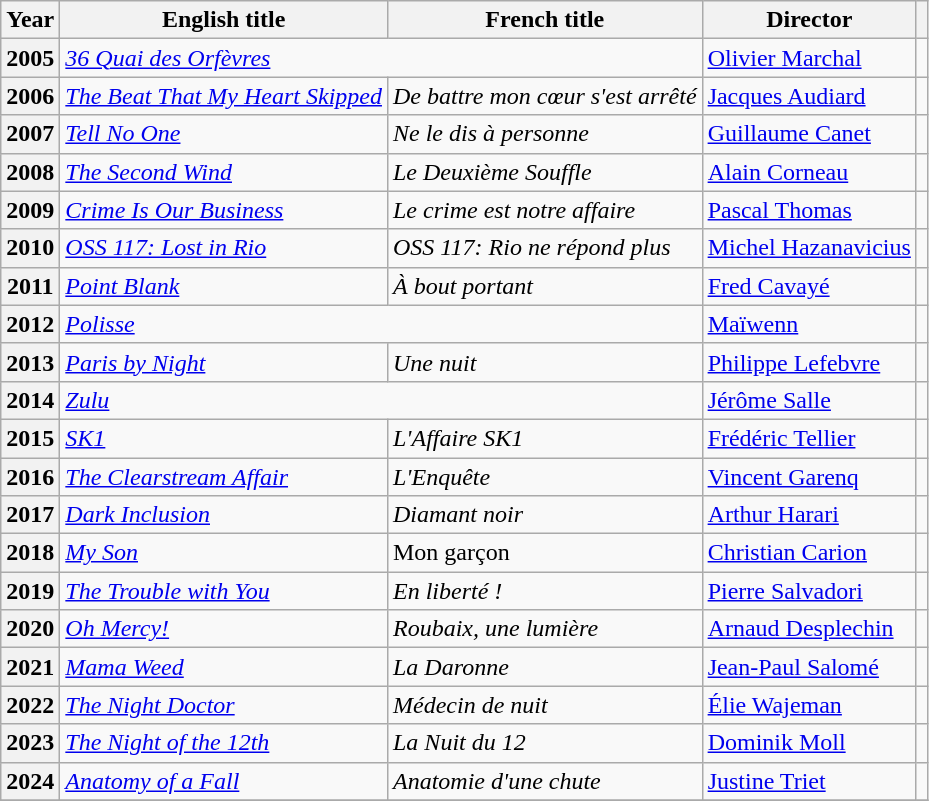<table class="wikitable plainrowheaders sortable">
<tr>
<th scope="col">Year</th>
<th scope="col">English title</th>
<th scope="col">French title</th>
<th scope="col">Director</th>
<th scope="col"></th>
</tr>
<tr>
<th scope="row">2005</th>
<td colspan="2"><em><a href='#'>36 Quai des Orfèvres</a></em></td>
<td><a href='#'>Olivier Marchal</a></td>
<td align="center"></td>
</tr>
<tr>
<th scope="row">2006</th>
<td><em><a href='#'>The Beat That My Heart Skipped</a></em></td>
<td><em>De battre mon cœur s'est arrêté</em></td>
<td><a href='#'>Jacques Audiard</a></td>
<td align="center"></td>
</tr>
<tr>
<th scope="row">2007</th>
<td><em><a href='#'>Tell No One</a></em></td>
<td><em>Ne le dis à personne</em></td>
<td><a href='#'>Guillaume Canet</a></td>
<td align="center"></td>
</tr>
<tr>
<th scope="row">2008</th>
<td><em><a href='#'>The Second Wind</a></em></td>
<td><em>Le Deuxième Souffle</em></td>
<td><a href='#'>Alain Corneau</a></td>
<td align="center"></td>
</tr>
<tr>
<th scope="row">2009</th>
<td><em><a href='#'>Crime Is Our Business</a></em></td>
<td><em>Le crime est notre affaire</em></td>
<td><a href='#'>Pascal Thomas</a></td>
<td align="center"></td>
</tr>
<tr>
<th scope="row">2010</th>
<td><em><a href='#'>OSS 117: Lost in Rio</a></em></td>
<td><em>OSS 117: Rio ne répond plus</em></td>
<td><a href='#'>Michel Hazanavicius</a></td>
<td align="center"></td>
</tr>
<tr>
<th scope="row">2011</th>
<td><em><a href='#'>Point Blank</a></em></td>
<td><em>À bout portant</em></td>
<td><a href='#'>Fred Cavayé</a></td>
<td align="center"></td>
</tr>
<tr>
<th scope="row">2012</th>
<td colspan="2"><em><a href='#'>Polisse</a></em></td>
<td><a href='#'>Maïwenn</a></td>
<td align="center"></td>
</tr>
<tr>
<th scope="row">2013</th>
<td><em><a href='#'>Paris by Night</a></em></td>
<td><em>Une nuit</em></td>
<td><a href='#'>Philippe Lefebvre</a></td>
<td align="center"></td>
</tr>
<tr>
<th scope="row">2014</th>
<td colspan="2"><em><a href='#'>Zulu</a></em></td>
<td><a href='#'>Jérôme Salle</a></td>
<td align="center"></td>
</tr>
<tr>
<th scope="row">2015</th>
<td><em><a href='#'>SK1</a></em></td>
<td><em>L'Affaire SK1</em></td>
<td><a href='#'>Frédéric Tellier</a></td>
<td align="center"></td>
</tr>
<tr>
<th scope="row">2016</th>
<td><em><a href='#'>The Clearstream Affair</a></em></td>
<td><em>L'Enquête</em></td>
<td><a href='#'>Vincent Garenq</a></td>
<td align="center"></td>
</tr>
<tr>
<th scope="row">2017</th>
<td><em><a href='#'>Dark Inclusion</a></em></td>
<td><em>Diamant noir</em></td>
<td><a href='#'>Arthur Harari</a></td>
<td align="center"></td>
</tr>
<tr>
<th scope="row">2018</th>
<td><em><a href='#'>My Son</a></em></td>
<td>Mon garçon</td>
<td><a href='#'>Christian Carion</a></td>
<td align="center"></td>
</tr>
<tr>
<th scope="row">2019</th>
<td><em><a href='#'>The Trouble with You</a></em></td>
<td><em>En liberté !</em></td>
<td><a href='#'>Pierre Salvadori</a></td>
<td align="center"></td>
</tr>
<tr>
<th scope="row">2020</th>
<td><em><a href='#'>Oh Mercy!</a></em></td>
<td><em>Roubaix, une lumière</em></td>
<td><a href='#'>Arnaud Desplechin</a></td>
<td align="center"></td>
</tr>
<tr>
<th scope="row">2021</th>
<td><em><a href='#'>Mama Weed</a></em></td>
<td><em>La Daronne</em></td>
<td><a href='#'>Jean-Paul Salomé</a></td>
<td align="center"></td>
</tr>
<tr>
<th scope="row">2022</th>
<td><em><a href='#'>The Night Doctor</a></em></td>
<td><em>Médecin de nuit</em></td>
<td><a href='#'>Élie Wajeman</a></td>
<td align="center"></td>
</tr>
<tr>
<th scope="row">2023</th>
<td><em><a href='#'>The Night of the 12th</a></em></td>
<td><em>La Nuit du 12</em></td>
<td><a href='#'>Dominik Moll</a></td>
<td align="center"></td>
</tr>
<tr>
<th scope="row">2024</th>
<td><em><a href='#'>Anatomy of a Fall</a></em></td>
<td><em>Anatomie d'une chute</em></td>
<td><a href='#'>Justine Triet</a></td>
<td align="center"></td>
</tr>
<tr>
</tr>
</table>
